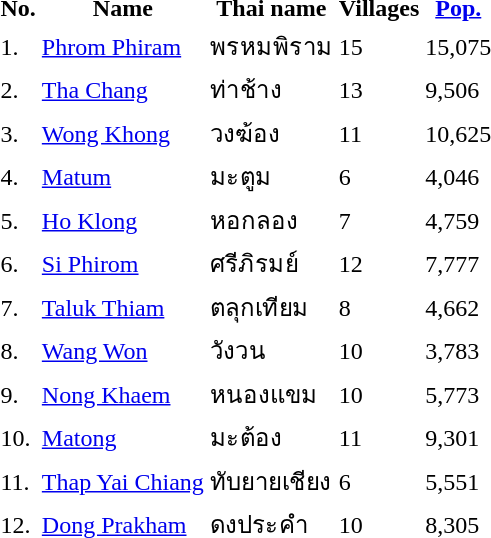<table>
<tr>
<th>No.</th>
<th>Name</th>
<th>Thai name</th>
<th>Villages</th>
<th><a href='#'>Pop.</a></th>
</tr>
<tr>
<td>1.</td>
<td><a href='#'>Phrom Phiram</a></td>
<td>พรหมพิราม</td>
<td>15</td>
<td>15,075</td>
<td></td>
</tr>
<tr>
<td>2.</td>
<td><a href='#'>Tha Chang</a></td>
<td>ท่าช้าง</td>
<td>13</td>
<td>9,506</td>
<td></td>
</tr>
<tr>
<td>3.</td>
<td><a href='#'>Wong Khong</a></td>
<td>วงฆ้อง</td>
<td>11</td>
<td>10,625</td>
<td></td>
</tr>
<tr>
<td>4.</td>
<td><a href='#'>Matum</a></td>
<td>มะตูม</td>
<td>6</td>
<td>4,046</td>
<td></td>
</tr>
<tr>
<td>5.</td>
<td><a href='#'>Ho Klong</a></td>
<td>หอกลอง</td>
<td>7</td>
<td>4,759</td>
<td></td>
</tr>
<tr>
<td>6.</td>
<td><a href='#'>Si Phirom</a></td>
<td>ศรีภิรมย์</td>
<td>12</td>
<td>7,777</td>
<td></td>
</tr>
<tr>
<td>7.</td>
<td><a href='#'>Taluk Thiam</a></td>
<td>ตลุกเทียม</td>
<td>8</td>
<td>4,662</td>
<td></td>
</tr>
<tr>
<td>8.</td>
<td><a href='#'>Wang Won</a></td>
<td>วังวน</td>
<td>10</td>
<td>3,783</td>
<td></td>
</tr>
<tr>
<td>9.</td>
<td><a href='#'>Nong Khaem</a></td>
<td>หนองแขม</td>
<td>10</td>
<td>5,773</td>
<td></td>
</tr>
<tr>
<td>10.</td>
<td><a href='#'>Matong</a></td>
<td>มะต้อง</td>
<td>11</td>
<td>9,301</td>
<td></td>
</tr>
<tr>
<td>11.</td>
<td><a href='#'>Thap Yai Chiang</a></td>
<td>ทับยายเชียง</td>
<td>6</td>
<td>5,551</td>
<td></td>
</tr>
<tr>
<td>12.</td>
<td><a href='#'>Dong Prakham</a></td>
<td>ดงประคำ</td>
<td>10</td>
<td>8,305</td>
<td></td>
</tr>
</table>
